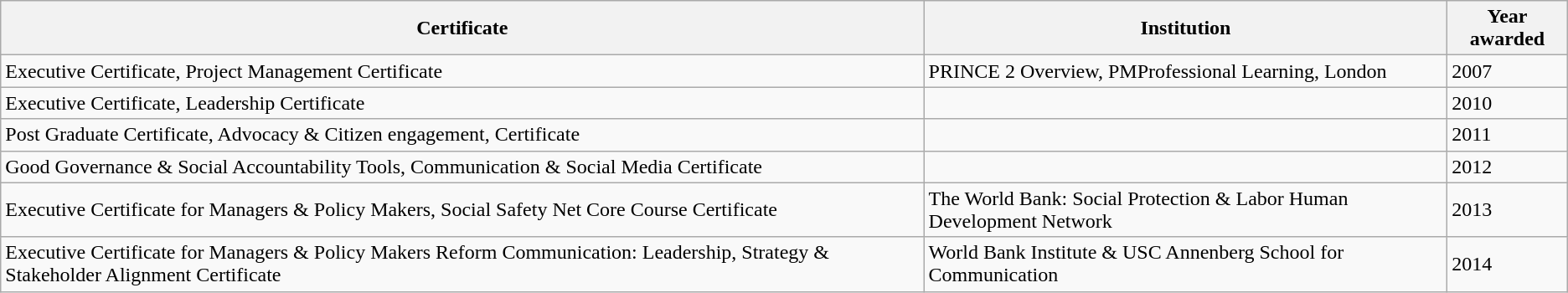<table class="wikitable">
<tr>
<th>Certificate</th>
<th>Institution</th>
<th>Year awarded</th>
</tr>
<tr>
<td>Executive Certificate, Project Management Certificate</td>
<td>PRINCE 2 Overview, PMProfessional Learning, London</td>
<td>2007</td>
</tr>
<tr>
<td>Executive Certificate, Leadership Certificate</td>
<td></td>
<td>2010</td>
</tr>
<tr>
<td>Post Graduate Certificate, Advocacy & Citizen engagement, Certificate</td>
<td></td>
<td>2011</td>
</tr>
<tr>
<td>Good Governance & Social Accountability Tools, Communication & Social Media Certificate</td>
<td></td>
<td>2012</td>
</tr>
<tr>
<td>Executive Certificate for Managers & Policy Makers, Social Safety Net Core Course Certificate</td>
<td>The World Bank: Social Protection & Labor Human Development Network</td>
<td>2013</td>
</tr>
<tr>
<td>Executive Certificate for Managers & Policy Makers Reform Communication: Leadership, Strategy & Stakeholder Alignment Certificate</td>
<td>World Bank Institute & USC Annenberg School for Communication</td>
<td>2014</td>
</tr>
</table>
